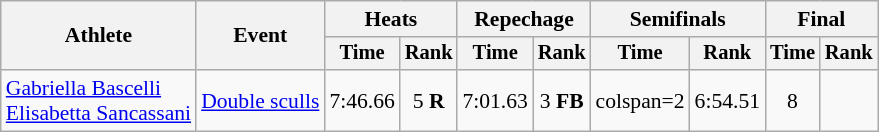<table class="wikitable" style="font-size:90%;">
<tr>
<th rowspan="2">Athlete</th>
<th rowspan="2">Event</th>
<th colspan="2">Heats</th>
<th colspan="2">Repechage</th>
<th colspan="2">Semifinals</th>
<th colspan="2">Final</th>
</tr>
<tr style="font-size:95%">
<th>Time</th>
<th>Rank</th>
<th>Time</th>
<th>Rank</th>
<th>Time</th>
<th>Rank</th>
<th>Time</th>
<th>Rank</th>
</tr>
<tr align=center>
<td align=left><a href='#'>Gabriella Bascelli</a><br><a href='#'>Elisabetta Sancassani</a></td>
<td align=left><a href='#'>Double sculls</a></td>
<td>7:46.66</td>
<td>5 <strong>R</strong></td>
<td>7:01.63</td>
<td>3 <strong>FB</strong></td>
<td>colspan=2 </td>
<td>6:54.51</td>
<td>8</td>
</tr>
</table>
